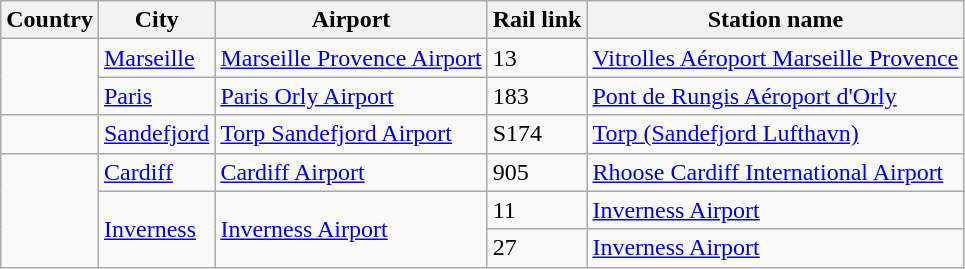<table class="wikitable">
<tr>
<th>Country</th>
<th>City</th>
<th>Airport</th>
<th>Rail link</th>
<th>Station name</th>
</tr>
<tr>
<td rowspan="2"></td>
<td><a href='#'>Marseille</a></td>
<td><a href='#'>Marseille Provence Airport</a></td>
<td>13</td>
<td><a href='#'>Vitrolles Aéroport Marseille Provence</a></td>
</tr>
<tr>
<td><a href='#'>Paris</a></td>
<td><a href='#'>Paris Orly Airport</a></td>
<td>183</td>
<td><a href='#'>Pont de Rungis Aéroport d'Orly</a></td>
</tr>
<tr>
<td></td>
<td><a href='#'>Sandefjord</a></td>
<td><a href='#'>Torp Sandefjord Airport</a></td>
<td>S174</td>
<td><a href='#'>Torp (Sandefjord Lufthavn)</a></td>
</tr>
<tr>
<td rowspan="3"></td>
<td><a href='#'>Cardiff</a></td>
<td><a href='#'>Cardiff Airport</a></td>
<td>905</td>
<td><a href='#'>Rhoose Cardiff International Airport</a></td>
</tr>
<tr>
<td rowspan="2"><a href='#'>Inverness</a></td>
<td rowspan="2"><a href='#'>Inverness Airport</a></td>
<td>11</td>
<td><a href='#'>Inverness Airport</a></td>
</tr>
<tr>
<td>27</td>
<td><a href='#'>Inverness Airport</a></td>
</tr>
</table>
